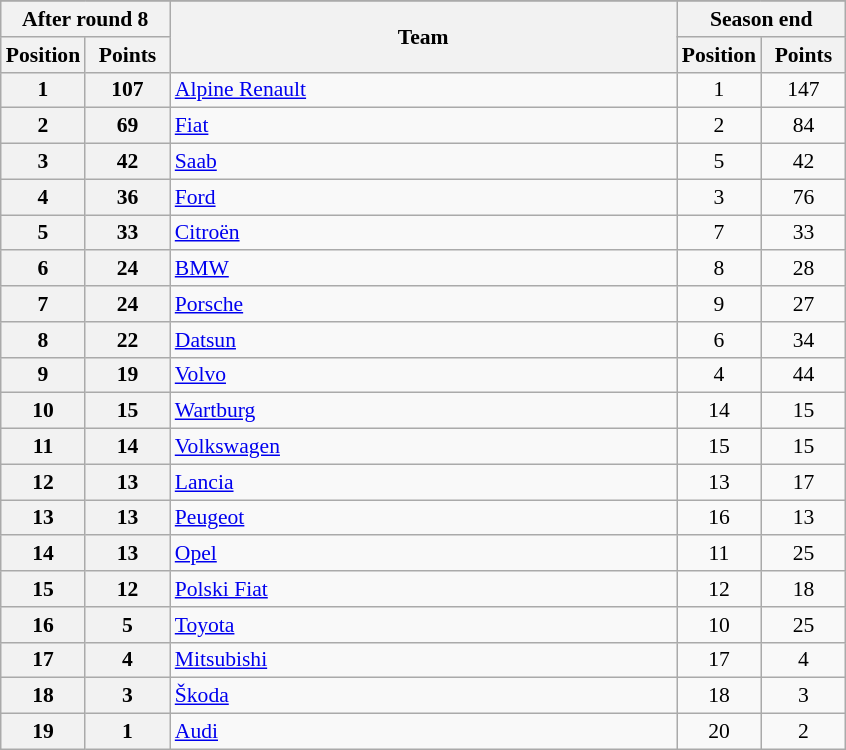<table class="wikitable" style="font-size:90%;">
<tr>
</tr>
<tr style="background:#efefef;">
<th width=20% colspan=2>After round 8</th>
<th width=60% rowspan=2>Team</th>
<th width=20% colspan=2>Season end</th>
</tr>
<tr style="background:#efefef;">
<th width=10%>Position</th>
<th width=10%>Points</th>
<th width=10%>Position</th>
<th width=10%>Points</th>
</tr>
<tr align=center>
<th>1</th>
<th>107</th>
<td align=left> <a href='#'>Alpine Renault</a></td>
<td>1</td>
<td>147</td>
</tr>
<tr align=center>
<th>2</th>
<th>69</th>
<td align=left> <a href='#'>Fiat</a></td>
<td>2</td>
<td>84</td>
</tr>
<tr align=center>
<th>3</th>
<th>42</th>
<td align=left> <a href='#'>Saab</a></td>
<td>5</td>
<td>42</td>
</tr>
<tr align=center>
<th>4</th>
<th>36</th>
<td align=left> <a href='#'>Ford</a></td>
<td>3</td>
<td>76</td>
</tr>
<tr align=center>
<th>5</th>
<th>33</th>
<td align=left> <a href='#'>Citroën</a></td>
<td>7</td>
<td>33</td>
</tr>
<tr align=center>
<th>6</th>
<th>24</th>
<td align=left> <a href='#'>BMW</a></td>
<td>8</td>
<td>28</td>
</tr>
<tr align=center>
<th>7</th>
<th>24</th>
<td align=left> <a href='#'>Porsche</a></td>
<td>9</td>
<td>27</td>
</tr>
<tr align=center>
<th>8</th>
<th>22</th>
<td align=left> <a href='#'>Datsun</a></td>
<td>6</td>
<td>34</td>
</tr>
<tr align=center>
<th>9</th>
<th>19</th>
<td align=left> <a href='#'>Volvo</a></td>
<td>4</td>
<td>44</td>
</tr>
<tr align=center>
<th>10</th>
<th>15</th>
<td align=left> <a href='#'>Wartburg</a></td>
<td>14</td>
<td>15</td>
</tr>
<tr align=center>
<th>11</th>
<th>14</th>
<td align=left> <a href='#'>Volkswagen</a></td>
<td>15</td>
<td>15</td>
</tr>
<tr align=center>
<th>12</th>
<th>13</th>
<td align=left> <a href='#'>Lancia</a></td>
<td>13</td>
<td>17</td>
</tr>
<tr align=center>
<th>13</th>
<th>13</th>
<td align=left> <a href='#'>Peugeot</a></td>
<td>16</td>
<td>13</td>
</tr>
<tr align=center>
<th>14</th>
<th>13</th>
<td align=left> <a href='#'>Opel</a></td>
<td>11</td>
<td>25</td>
</tr>
<tr align=center>
<th>15</th>
<th>12</th>
<td align=left> <a href='#'>Polski Fiat</a></td>
<td>12</td>
<td>18</td>
</tr>
<tr align=center>
<th>16</th>
<th>5</th>
<td align=left> <a href='#'>Toyota</a></td>
<td>10</td>
<td>25</td>
</tr>
<tr align=center>
<th>17</th>
<th>4</th>
<td align=left> <a href='#'>Mitsubishi</a></td>
<td>17</td>
<td>4</td>
</tr>
<tr align=center>
<th>18</th>
<th>3</th>
<td align=left> <a href='#'>Škoda</a></td>
<td>18</td>
<td>3</td>
</tr>
<tr align=center>
<th>19</th>
<th>1</th>
<td align=left> <a href='#'>Audi</a></td>
<td>20</td>
<td>2</td>
</tr>
</table>
